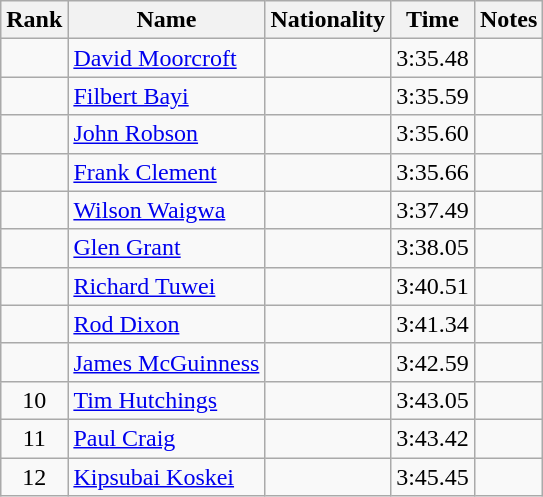<table class="wikitable sortable" style=" text-align:center">
<tr>
<th>Rank</th>
<th>Name</th>
<th>Nationality</th>
<th>Time</th>
<th>Notes</th>
</tr>
<tr>
<td></td>
<td align=left><a href='#'>David Moorcroft</a></td>
<td align=left></td>
<td>3:35.48</td>
<td></td>
</tr>
<tr>
<td></td>
<td align=left><a href='#'>Filbert Bayi</a></td>
<td align=left></td>
<td>3:35.59</td>
<td></td>
</tr>
<tr>
<td></td>
<td align=left><a href='#'>John Robson</a></td>
<td align=left></td>
<td>3:35.60</td>
<td></td>
</tr>
<tr>
<td></td>
<td align=left><a href='#'>Frank Clement</a></td>
<td align=left></td>
<td>3:35.66</td>
<td></td>
</tr>
<tr>
<td></td>
<td align=left><a href='#'>Wilson Waigwa</a></td>
<td align=left></td>
<td>3:37.49</td>
<td></td>
</tr>
<tr>
<td></td>
<td align=left><a href='#'>Glen Grant</a></td>
<td align=left></td>
<td>3:38.05</td>
<td></td>
</tr>
<tr>
<td></td>
<td align=left><a href='#'>Richard Tuwei</a></td>
<td align=left></td>
<td>3:40.51</td>
<td></td>
</tr>
<tr>
<td></td>
<td align=left><a href='#'>Rod Dixon</a></td>
<td align=left></td>
<td>3:41.34</td>
<td></td>
</tr>
<tr>
<td></td>
<td align=left><a href='#'>James McGuinness</a></td>
<td align=left></td>
<td>3:42.59</td>
<td></td>
</tr>
<tr>
<td>10</td>
<td align=left><a href='#'>Tim Hutchings</a></td>
<td align=left></td>
<td>3:43.05</td>
<td></td>
</tr>
<tr>
<td>11</td>
<td align=left><a href='#'>Paul Craig</a></td>
<td align=left></td>
<td>3:43.42</td>
<td></td>
</tr>
<tr>
<td>12</td>
<td align=left><a href='#'>Kipsubai Koskei</a></td>
<td align=left></td>
<td>3:45.45</td>
<td></td>
</tr>
</table>
